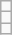<table class="wikitable">
<tr>
<td></td>
</tr>
<tr>
<td></td>
</tr>
<tr>
<td></td>
</tr>
</table>
